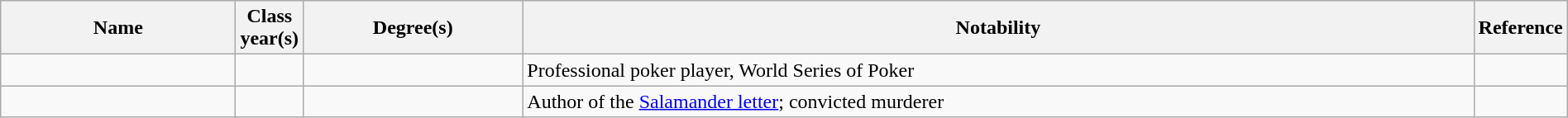<table class="wikitable sortable" style="width:100%">
<tr>
<th style="width:15%;" class="unsortable">Name</th>
<th style="width:3%;">Class year(s)</th>
<th style="width:14%;">Degree(s)</th>
<th style="width:*;" class="unsortable">Notability</th>
<th style="width:3%;" class="unsortable">Reference</th>
</tr>
<tr>
<td></td>
<td style="text-align:center;"></td>
<td></td>
<td>Professional poker player, World Series of Poker</td>
<td style="text-align:center;"></td>
</tr>
<tr>
<td></td>
<td style="text-align:center;"></td>
<td></td>
<td>Author of the <a href='#'>Salamander letter</a>; convicted murderer</td>
<td style="text-align:center;"></td>
</tr>
</table>
